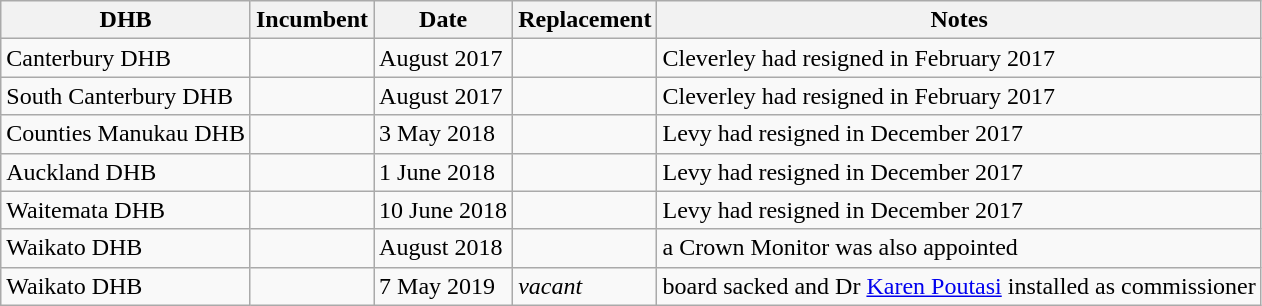<table class="wikitable sortable">
<tr>
<th>DHB</th>
<th>Incumbent</th>
<th>Date</th>
<th>Replacement</th>
<th>Notes</th>
</tr>
<tr>
<td>Canterbury DHB</td>
<td></td>
<td>August 2017</td>
<td></td>
<td>Cleverley had resigned in February 2017</td>
</tr>
<tr>
<td>South Canterbury DHB</td>
<td></td>
<td>August 2017</td>
<td></td>
<td>Cleverley had resigned in February 2017</td>
</tr>
<tr>
<td>Counties Manukau DHB</td>
<td></td>
<td>3 May 2018</td>
<td></td>
<td>Levy had resigned in December 2017</td>
</tr>
<tr>
<td>Auckland DHB</td>
<td></td>
<td>1 June 2018</td>
<td></td>
<td>Levy had resigned in December 2017</td>
</tr>
<tr>
<td>Waitemata DHB</td>
<td></td>
<td>10 June 2018</td>
<td></td>
<td>Levy had resigned in December 2017</td>
</tr>
<tr>
<td>Waikato DHB</td>
<td></td>
<td>August 2018</td>
<td></td>
<td>a Crown Monitor was also appointed</td>
</tr>
<tr>
<td>Waikato DHB</td>
<td></td>
<td>7 May 2019</td>
<td><em>vacant</em></td>
<td>board sacked and Dr <a href='#'>Karen Poutasi</a> installed as commissioner</td>
</tr>
</table>
